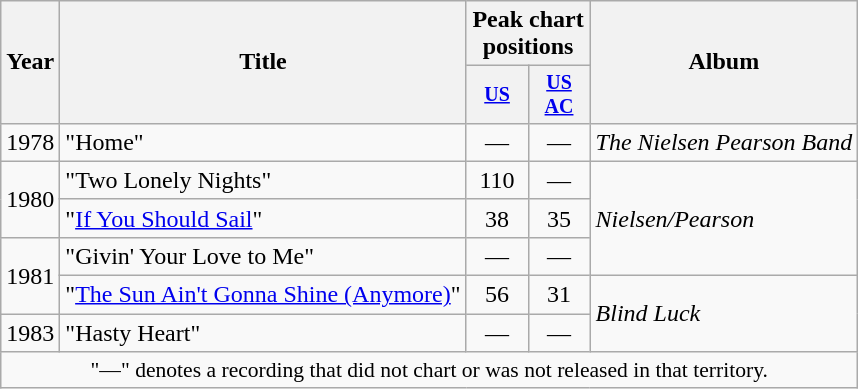<table class="wikitable" style="text-align:center;">
<tr>
<th rowspan="2">Year</th>
<th rowspan="2">Title</th>
<th colspan="2">Peak chart positions</th>
<th rowspan="2">Album</th>
</tr>
<tr style="font-size:smaller;">
<th width="35"><a href='#'>US</a><br></th>
<th width="35"><a href='#'>US<br>AC</a><br></th>
</tr>
<tr>
<td>1978</td>
<td align="left">"Home"</td>
<td>—</td>
<td>—</td>
<td align=left><em>The Nielsen Pearson Band</em></td>
</tr>
<tr>
<td rowspan="2">1980</td>
<td align="left">"Two Lonely Nights"</td>
<td>110</td>
<td>—</td>
<td rowspan="3" align=left><em>Nielsen/Pearson</em></td>
</tr>
<tr>
<td align="left">"<a href='#'>If You Should Sail</a>"</td>
<td>38</td>
<td>35</td>
</tr>
<tr>
<td rowspan="2">1981</td>
<td align="left">"Givin' Your Love to Me"</td>
<td>—</td>
<td>—</td>
</tr>
<tr>
<td align="left">"<a href='#'>The Sun Ain't Gonna Shine (Anymore)</a>"</td>
<td>56</td>
<td>31</td>
<td rowspan="2" align=left><em>Blind Luck</em></td>
</tr>
<tr>
<td>1983</td>
<td align="left">"Hasty Heart"</td>
<td>—</td>
<td>—</td>
</tr>
<tr>
<td colspan="15" style="font-size:90%">"—" denotes a recording that did not chart or was not released in that territory.</td>
</tr>
</table>
